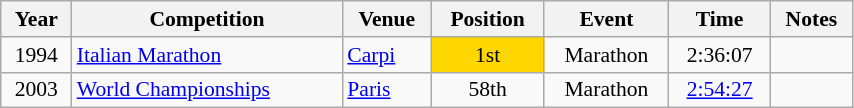<table class="wikitable" width=45% style="font-size:90%; text-align:center;">
<tr>
<th>Year</th>
<th>Competition</th>
<th>Venue</th>
<th>Position</th>
<th>Event</th>
<th>Time</th>
<th>Notes</th>
</tr>
<tr>
<td>1994</td>
<td align=left><a href='#'>Italian Marathon</a></td>
<td align=left> <a href='#'>Carpi</a></td>
<td bgcolor=gold>1st</td>
<td>Marathon</td>
<td>2:36:07</td>
<td></td>
</tr>
<tr>
<td>2003</td>
<td align=left><a href='#'>World Championships</a></td>
<td align=left> <a href='#'>Paris</a></td>
<td>58th</td>
<td>Marathon</td>
<td><a href='#'>2:54:27</a></td>
<td></td>
</tr>
</table>
